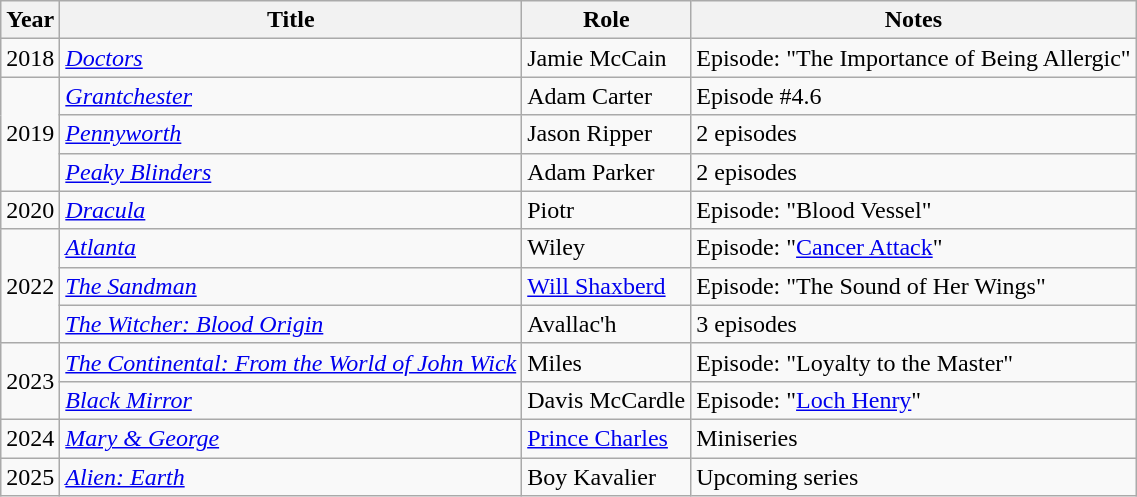<table class="wikitable">
<tr>
<th>Year</th>
<th>Title</th>
<th>Role</th>
<th>Notes</th>
</tr>
<tr>
<td>2018</td>
<td><em><a href='#'>Doctors</a></em></td>
<td>Jamie McCain</td>
<td>Episode: "The Importance of Being Allergic"</td>
</tr>
<tr>
<td rowspan="3">2019</td>
<td><em><a href='#'>Grantchester</a></em></td>
<td>Adam Carter</td>
<td>Episode #4.6</td>
</tr>
<tr>
<td><em><a href='#'>Pennyworth</a></em></td>
<td>Jason Ripper</td>
<td>2 episodes</td>
</tr>
<tr>
<td><em><a href='#'>Peaky Blinders</a></em></td>
<td>Adam Parker</td>
<td>2 episodes</td>
</tr>
<tr>
<td>2020</td>
<td><em><a href='#'>Dracula</a></em></td>
<td>Piotr</td>
<td>Episode: "Blood Vessel"</td>
</tr>
<tr>
<td rowspan="3">2022</td>
<td><em><a href='#'>Atlanta</a></em></td>
<td>Wiley</td>
<td>Episode: "<a href='#'>Cancer Attack</a>"</td>
</tr>
<tr>
<td><em><a href='#'>The Sandman</a></em></td>
<td><a href='#'>Will Shaxberd</a></td>
<td>Episode: "The Sound of Her Wings"</td>
</tr>
<tr>
<td><em><a href='#'>The Witcher: Blood Origin</a></em></td>
<td>Avallac'h</td>
<td>3 episodes</td>
</tr>
<tr>
<td rowspan="2">2023</td>
<td><em><a href='#'>The Continental: From the World of John Wick</a></em></td>
<td>Miles</td>
<td>Episode: "Loyalty to the Master"</td>
</tr>
<tr>
<td><em><a href='#'>Black Mirror</a></em></td>
<td>Davis McCardle</td>
<td>Episode: "<a href='#'>Loch Henry</a>"</td>
</tr>
<tr>
<td>2024</td>
<td><em><a href='#'>Mary & George</a></em></td>
<td><a href='#'>Prince Charles</a></td>
<td>Miniseries</td>
</tr>
<tr>
<td>2025</td>
<td><em><a href='#'>Alien: Earth</a></em></td>
<td>Boy Kavalier</td>
<td>Upcoming series</td>
</tr>
</table>
